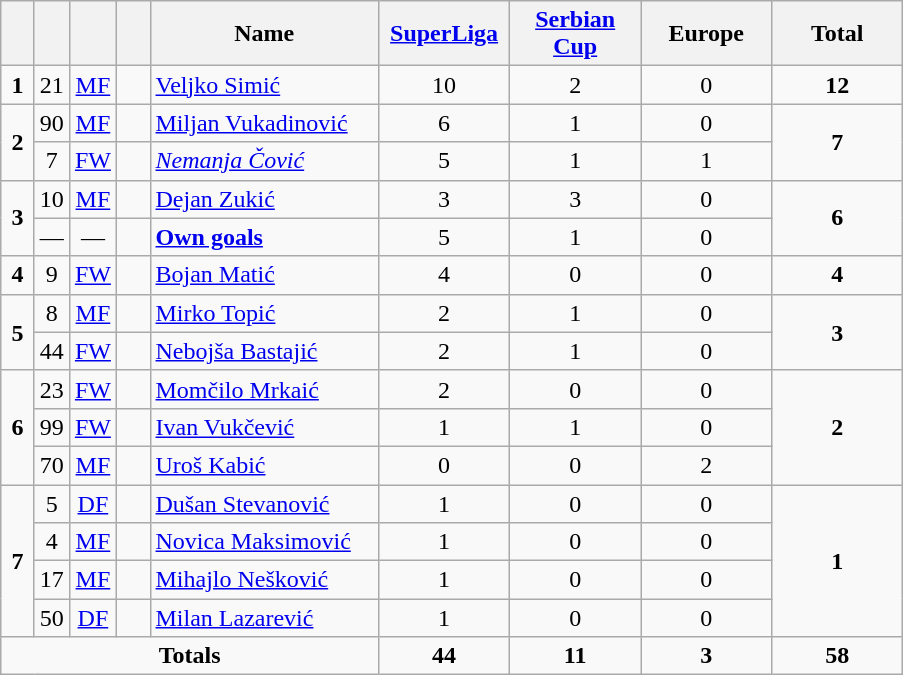<table class="wikitable" style="text-align:center">
<tr>
<th width="15"></th>
<th width="15"></th>
<th width="15"></th>
<th width="15"></th>
<th width="145">Name</th>
<th width="80"><strong><a href='#'>SuperLiga</a></strong></th>
<th width="80"><strong><a href='#'>Serbian Cup</a></strong></th>
<th width="80"><strong>Europe</strong></th>
<th width="80">Total</th>
</tr>
<tr>
<td><strong>1</strong></td>
<td>21</td>
<td><a href='#'>MF</a></td>
<td></td>
<td align="left"><a href='#'>Veljko Simić</a></td>
<td>10</td>
<td>2</td>
<td>0</td>
<td><strong>12</strong></td>
</tr>
<tr>
<td rowspan="2"><strong>2</strong></td>
<td>90</td>
<td><a href='#'>MF</a></td>
<td></td>
<td align="left"><a href='#'>Miljan Vukadinović</a></td>
<td>6</td>
<td>1</td>
<td>0</td>
<td rowspan="2"><strong>7</strong></td>
</tr>
<tr>
<td>7</td>
<td><a href='#'>FW</a></td>
<td></td>
<td align="left"><em><a href='#'>Nemanja Čović</a></em></td>
<td>5</td>
<td>1</td>
<td>1</td>
</tr>
<tr>
<td rowspan="2"><strong>3</strong></td>
<td>10</td>
<td><a href='#'>MF</a></td>
<td></td>
<td align="left"><a href='#'>Dejan Zukić</a></td>
<td>3</td>
<td>3</td>
<td>0</td>
<td rowspan="2"><strong>6</strong></td>
</tr>
<tr>
<td>—</td>
<td>—</td>
<td></td>
<td align="left"><strong><a href='#'>Own goals</a></strong></td>
<td>5</td>
<td>1</td>
<td>0</td>
</tr>
<tr>
<td><strong>4</strong></td>
<td>9</td>
<td><a href='#'>FW</a></td>
<td></td>
<td align="left"><a href='#'>Bojan Matić</a></td>
<td>4</td>
<td>0</td>
<td>0</td>
<td><strong>4</strong></td>
</tr>
<tr>
<td rowspan="2"><strong>5</strong></td>
<td>8</td>
<td><a href='#'>MF</a></td>
<td></td>
<td align="left"><a href='#'>Mirko Topić</a></td>
<td>2</td>
<td>1</td>
<td>0</td>
<td rowspan="2"><strong>3</strong></td>
</tr>
<tr>
<td>44</td>
<td><a href='#'>FW</a></td>
<td></td>
<td align="left"><a href='#'>Nebojša Bastajić</a></td>
<td>2</td>
<td>1</td>
<td>0</td>
</tr>
<tr>
<td rowspan="3"><strong>6</strong></td>
<td>23</td>
<td><a href='#'>FW</a></td>
<td></td>
<td align="left"><a href='#'>Momčilo Mrkaić</a></td>
<td>2</td>
<td>0</td>
<td>0</td>
<td rowspan="3"><strong>2</strong></td>
</tr>
<tr>
<td>99</td>
<td><a href='#'>FW</a></td>
<td></td>
<td align="left"><a href='#'>Ivan Vukčević</a></td>
<td>1</td>
<td>1</td>
<td>0</td>
</tr>
<tr>
<td>70</td>
<td><a href='#'>MF</a></td>
<td></td>
<td align="left"><a href='#'>Uroš Kabić</a></td>
<td>0</td>
<td>0</td>
<td>2</td>
</tr>
<tr>
<td rowspan="4"><strong>7</strong></td>
<td>5</td>
<td><a href='#'>DF</a></td>
<td></td>
<td align="left"><a href='#'>Dušan Stevanović</a></td>
<td>1</td>
<td>0</td>
<td>0</td>
<td rowspan="4"><strong>1</strong></td>
</tr>
<tr>
<td>4</td>
<td><a href='#'>MF</a></td>
<td></td>
<td align="left"><a href='#'>Novica Maksimović</a></td>
<td>1</td>
<td>0</td>
<td>0</td>
</tr>
<tr>
<td>17</td>
<td><a href='#'>MF</a></td>
<td></td>
<td align="left"><a href='#'>Mihajlo Nešković</a></td>
<td>1</td>
<td>0</td>
<td>0</td>
</tr>
<tr>
<td>50</td>
<td><a href='#'>DF</a></td>
<td></td>
<td align="left"><a href='#'>Milan Lazarević</a></td>
<td>1</td>
<td>0</td>
<td>0</td>
</tr>
<tr>
<td colspan="5"><strong>Totals</strong></td>
<td><strong>44</strong></td>
<td><strong>11</strong></td>
<td><strong>3</strong></td>
<td><strong>58</strong></td>
</tr>
</table>
